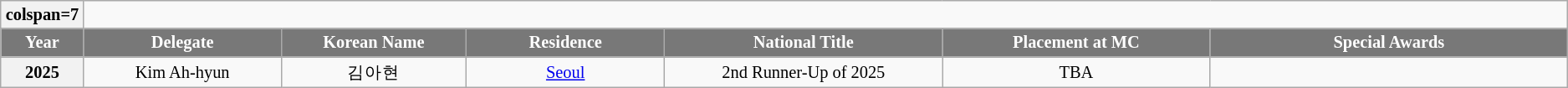<table class="wikitable sortable" style="font-size: 85%; text-align:center">
<tr>
<th>colspan=7 </th>
</tr>
<tr>
<th width="60" style="background-color:#787878;color:#FFFFFF;">Year</th>
<th width="160" style="background-color:#787878;color:#FFFFFF;">Delegate</th>
<th width="150" style="background-color:#787878;color:#FFFFFF;">Korean Name</th>
<th width="160" style="background-color:#787878;color:#FFFFFF;">Residence</th>
<th width="230" style="background-color:#787878;color:#FFFFFF;">National Title</th>
<th width="220" style="background-color:#787878;color:#FFFFFF;">Placement at MC</th>
<th width="300" style="background-color:#787878;color:#FFFFFF;">Special Awards</th>
</tr>
<tr>
<th>2025</th>
<td>Kim Ah-hyun</td>
<td>김아현</td>
<td><a href='#'>Seoul</a></td>
<td>2nd Runner-Up of 2025</td>
<td>TBA</td>
</tr>
</table>
